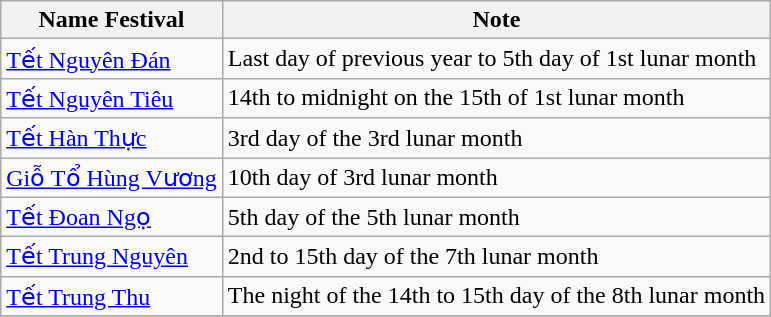<table class="wikitable sortable">
<tr>
<th>Name Festival</th>
<th>Note</th>
</tr>
<tr>
<td><a href='#'>Tết Nguyên Đán</a></td>
<td>Last day of previous year to 5th day of 1st lunar month</td>
</tr>
<tr>
<td><a href='#'>Tết Nguyên Tiêu</a></td>
<td>14th to midnight on the 15th of 1st lunar month</td>
</tr>
<tr>
<td><a href='#'>Tết Hàn Thực</a></td>
<td>3rd day of the 3rd lunar month</td>
</tr>
<tr>
<td><a href='#'>Giỗ Tổ Hùng Vương</a></td>
<td>10th day of 3rd lunar month</td>
</tr>
<tr>
<td><a href='#'>Tết Đoan Ngọ</a></td>
<td>5th day of the 5th lunar month</td>
</tr>
<tr>
<td><a href='#'>Tết Trung Nguyên</a></td>
<td>2nd to 15th day of the 7th lunar month</td>
</tr>
<tr>
<td><a href='#'>Tết Trung Thu</a></td>
<td>The night of the 14th to 15th day of the 8th lunar month</td>
</tr>
<tr>
</tr>
</table>
